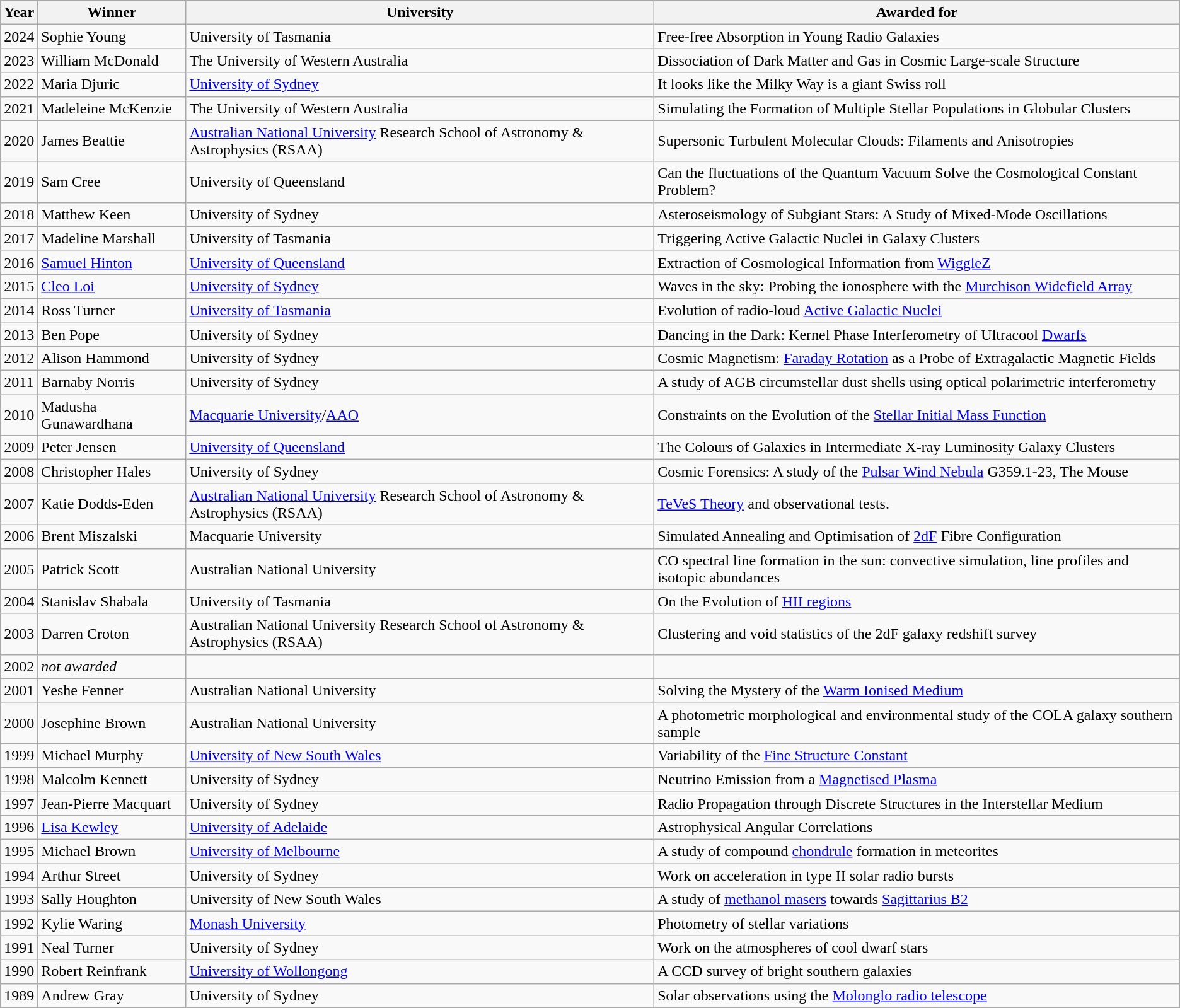<table class="wikitable sortable">
<tr>
<th>Year</th>
<th>Winner</th>
<th>University</th>
<th class="unsortable">Awarded for</th>
</tr>
<tr>
<td>2024</td>
<td>Sophie Young</td>
<td>University of Tasmania</td>
<td>Free-free Absorption in Young Radio Galaxies</td>
</tr>
<tr>
<td>2023</td>
<td>William McDonald</td>
<td>The University of Western Australia</td>
<td>Dissociation of Dark Matter and Gas in Cosmic Large-scale Structure</td>
</tr>
<tr>
<td>2022</td>
<td>Maria Djuric</td>
<td><a href='#'>University of Sydney</a></td>
<td>It looks like the Milky Way is a giant Swiss roll</td>
</tr>
<tr>
<td>2021</td>
<td>Madeleine McKenzie</td>
<td>The University of Western Australia</td>
<td>Simulating the Formation of Multiple Stellar Populations in Globular Clusters</td>
</tr>
<tr>
<td>2020</td>
<td>James Beattie</td>
<td><a href='#'>Australian National University</a> Research School of Astronomy & Astrophysics (RSAA)</td>
<td>Supersonic Turbulent Molecular Clouds: Filaments and Anisotropies</td>
</tr>
<tr>
<td>2019</td>
<td>Sam Cree</td>
<td>University of Queensland</td>
<td>Can the fluctuations of the Quantum Vacuum Solve the Cosmological Constant Problem?</td>
</tr>
<tr>
<td>2018</td>
<td>Matthew Keen</td>
<td>University of Sydney</td>
<td>Asteroseismology of Subgiant Stars: A Study of Mixed-Mode Oscillations</td>
</tr>
<tr>
<td>2017</td>
<td>Madeline Marshall</td>
<td>University of Tasmania</td>
<td>Triggering Active Galactic Nuclei in Galaxy Clusters</td>
</tr>
<tr>
<td>2016</td>
<td><a href='#'>Samuel Hinton</a></td>
<td><a href='#'>University of Queensland</a></td>
<td>Extraction of Cosmological Information from <a href='#'>WiggleZ</a></td>
</tr>
<tr>
<td>2015</td>
<td><a href='#'>Cleo Loi</a></td>
<td><a href='#'>University of Sydney</a></td>
<td>Waves in the sky: Probing the ionosphere with the <a href='#'>Murchison Widefield Array</a></td>
</tr>
<tr>
<td>2014</td>
<td>Ross Turner</td>
<td><a href='#'>University of Tasmania</a></td>
<td>Evolution of radio-loud <a href='#'>Active Galactic Nuclei</a></td>
</tr>
<tr>
<td>2013</td>
<td>Ben Pope</td>
<td>University of Sydney</td>
<td>Dancing in the Dark: Kernel Phase Interferometry of Ultracool <a href='#'>Dwarfs</a></td>
</tr>
<tr>
<td>2012</td>
<td>Alison Hammond</td>
<td>University of Sydney</td>
<td>Cosmic Magnetism: <a href='#'>Faraday Rotation</a> as a Probe of Extragalactic Magnetic Fields</td>
</tr>
<tr>
<td>2011</td>
<td>Barnaby Norris</td>
<td>University of Sydney</td>
<td>A study of AGB circumstellar dust shells using optical polarimetric interferometry</td>
</tr>
<tr>
<td>2010</td>
<td>Madusha Gunawardhana</td>
<td><a href='#'>Macquarie University</a>/<a href='#'>AAO</a></td>
<td>Constraints on the Evolution of the <a href='#'>Stellar Initial Mass Function</a></td>
</tr>
<tr>
<td>2009</td>
<td>Peter Jensen</td>
<td><a href='#'>University of Queensland</a></td>
<td>The Colours of Galaxies in Intermediate X-ray Luminosity Galaxy Clusters</td>
</tr>
<tr>
<td>2008</td>
<td>Christopher Hales</td>
<td>University of Sydney</td>
<td>Cosmic Forensics: A study of the <a href='#'>Pulsar Wind Nebula</a> G359.1-23, The Mouse</td>
</tr>
<tr>
<td>2007</td>
<td>Katie Dodds-Eden</td>
<td><a href='#'>Australian National University</a> Research School of Astronomy & Astrophysics (RSAA)</td>
<td><a href='#'>TeVeS Theory</a> and observational tests.</td>
</tr>
<tr>
<td>2006</td>
<td>Brent Miszalski</td>
<td>Macquarie University</td>
<td>Simulated Annealing and Optimisation of <a href='#'>2dF</a> Fibre Configuration</td>
</tr>
<tr>
<td>2005</td>
<td>Patrick Scott</td>
<td>Australian National University</td>
<td>CO spectral line formation in the sun: convective simulation, line profiles and isotopic abundances</td>
</tr>
<tr>
<td>2004</td>
<td>Stanislav Shabala</td>
<td>University of Tasmania</td>
<td>On the Evolution of <a href='#'>HII regions</a></td>
</tr>
<tr>
<td>2003</td>
<td>Darren Croton</td>
<td>Australian National University Research School of Astronomy & Astrophysics (RSAA)</td>
<td>Clustering and void statistics of the 2dF galaxy redshift survey</td>
</tr>
<tr>
<td>2002</td>
<td><em>not awarded</em></td>
<td></td>
<td></td>
</tr>
<tr>
<td>2001</td>
<td>Yeshe Fenner</td>
<td>Australian National University</td>
<td>Solving the Mystery of the <a href='#'>Warm Ionised Medium</a></td>
</tr>
<tr>
<td>2000</td>
<td>Josephine Brown</td>
<td>Australian National University</td>
<td>A photometric morphological and environmental study of the COLA galaxy southern sample</td>
</tr>
<tr>
<td>1999</td>
<td>Michael Murphy</td>
<td><a href='#'>University of New South Wales</a></td>
<td>Variability of the <a href='#'>Fine Structure Constant</a></td>
</tr>
<tr>
<td>1998</td>
<td>Malcolm Kennett</td>
<td>University of Sydney</td>
<td>Neutrino Emission from a <a href='#'>Magnetised Plasma</a></td>
</tr>
<tr>
<td>1997</td>
<td>Jean-Pierre Macquart</td>
<td>University of Sydney</td>
<td>Radio Propagation through Discrete Structures in the Interstellar Medium</td>
</tr>
<tr>
<td>1996</td>
<td><a href='#'>Lisa Kewley</a></td>
<td><a href='#'>University of Adelaide</a></td>
<td>Astrophysical Angular Correlations</td>
</tr>
<tr>
<td>1995</td>
<td>Michael Brown</td>
<td><a href='#'>University of Melbourne</a></td>
<td>A study of compound <a href='#'>chondrule</a> formation in meteorites</td>
</tr>
<tr>
<td>1994</td>
<td>Arthur Street</td>
<td>University of Sydney</td>
<td>Work on acceleration in type II solar radio bursts</td>
</tr>
<tr>
<td>1993</td>
<td>Sally Houghton</td>
<td>University of New South Wales</td>
<td>A study of <a href='#'>methanol masers</a> towards <a href='#'>Sagittarius B2</a></td>
</tr>
<tr>
<td>1992</td>
<td>Kylie Waring</td>
<td><a href='#'>Monash University</a></td>
<td>Photometry of stellar variations</td>
</tr>
<tr>
<td>1991</td>
<td>Neal Turner</td>
<td>University of Sydney</td>
<td>Work on the atmospheres of cool dwarf stars</td>
</tr>
<tr>
<td>1990</td>
<td>Robert Reinfrank</td>
<td><a href='#'>University of Wollongong</a></td>
<td>A CCD survey of bright southern galaxies</td>
</tr>
<tr>
<td>1989</td>
<td>Andrew Gray</td>
<td>University of Sydney</td>
<td>Solar observations using the <a href='#'>Molonglo radio telescope</a></td>
</tr>
</table>
